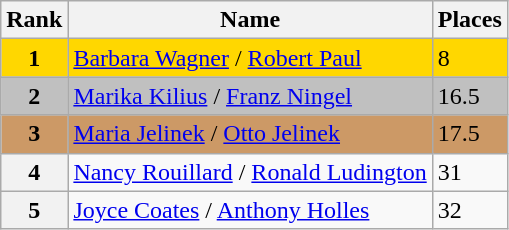<table class="wikitable">
<tr>
<th>Rank</th>
<th>Name</th>
<th>Places</th>
</tr>
<tr bgcolor=gold>
<td align=center><strong>1</strong></td>
<td> <a href='#'>Barbara Wagner</a> / <a href='#'>Robert Paul</a></td>
<td>8</td>
</tr>
<tr bgcolor=silver>
<td align=center><strong>2</strong></td>
<td> <a href='#'>Marika Kilius</a> / <a href='#'>Franz Ningel</a></td>
<td>16.5</td>
</tr>
<tr bgcolor=cc9966>
<td align=center><strong>3</strong></td>
<td> <a href='#'>Maria Jelinek</a> / <a href='#'>Otto Jelinek</a></td>
<td>17.5</td>
</tr>
<tr>
<th>4</th>
<td> <a href='#'>Nancy Rouillard</a> / <a href='#'>Ronald Ludington</a></td>
<td>31</td>
</tr>
<tr>
<th>5</th>
<td> <a href='#'>Joyce Coates</a> / <a href='#'>Anthony Holles</a></td>
<td>32</td>
</tr>
</table>
